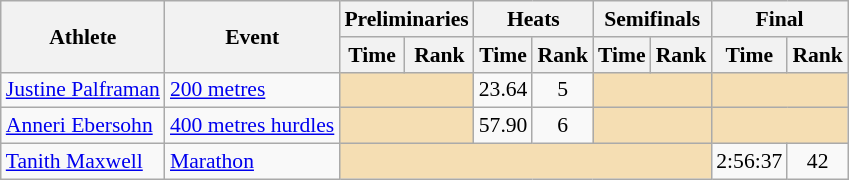<table class=wikitable style="font-size:90%;">
<tr>
<th rowspan="2">Athlete</th>
<th rowspan="2">Event</th>
<th colspan="2">Preliminaries</th>
<th colspan="2">Heats</th>
<th colspan="2">Semifinals</th>
<th colspan="2">Final</th>
</tr>
<tr>
<th>Time</th>
<th>Rank</th>
<th>Time</th>
<th>Rank</th>
<th>Time</th>
<th>Rank</th>
<th>Time</th>
<th>Rank</th>
</tr>
<tr style="border-top: single;">
<td><a href='#'>Justine Palframan</a></td>
<td><a href='#'>200 metres</a></td>
<td colspan= 2 bgcolor="wheat"></td>
<td align=center>23.64</td>
<td align=center>5</td>
<td colspan= 2 bgcolor="wheat"></td>
<td colspan= 2 bgcolor="wheat"></td>
</tr>
<tr style="border-top: single;">
<td><a href='#'>Anneri Ebersohn</a></td>
<td><a href='#'>400 metres hurdles</a></td>
<td colspan= 2 bgcolor="wheat"></td>
<td align=center>57.90</td>
<td align=center>6</td>
<td colspan= 2 bgcolor="wheat"></td>
<td colspan= 2 bgcolor="wheat"></td>
</tr>
<tr style="border-top: single;">
<td><a href='#'>Tanith Maxwell</a></td>
<td><a href='#'>Marathon</a></td>
<td colspan= 6 bgcolor="wheat"></td>
<td align=center>2:56:37</td>
<td align=center>42</td>
</tr>
</table>
